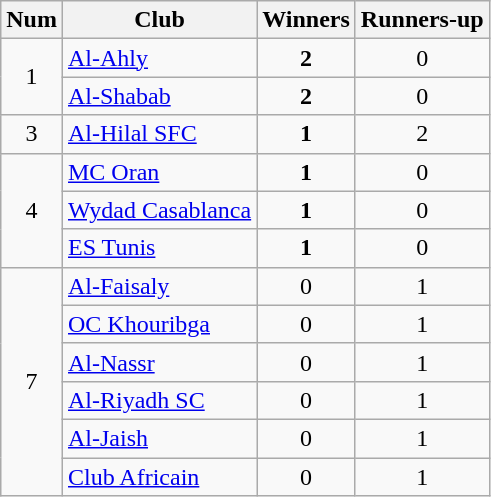<table class="wikitable sortable">
<tr>
<th>Num</th>
<th>Club</th>
<th>Winners</th>
<th>Runners-up</th>
</tr>
<tr>
<td align=center rowspan=2>1</td>
<td> <a href='#'>Al-Ahly</a></td>
<td align=center><strong>2</strong></td>
<td align=center>0</td>
</tr>
<tr>
<td> <a href='#'>Al-Shabab</a></td>
<td align=center><strong>2</strong></td>
<td align=center>0</td>
</tr>
<tr>
<td align=center>3</td>
<td> <a href='#'>Al-Hilal SFC</a></td>
<td align=center><strong>1</strong></td>
<td align=center>2</td>
</tr>
<tr>
<td align=center rowspan=3>4</td>
<td> <a href='#'>MC Oran</a></td>
<td align=center><strong>1</strong></td>
<td align=center>0</td>
</tr>
<tr>
<td> <a href='#'>Wydad Casablanca</a></td>
<td align=center><strong>1</strong></td>
<td align=center>0</td>
</tr>
<tr>
<td> <a href='#'>ES Tunis</a></td>
<td align=center><strong>1</strong></td>
<td align=center>0</td>
</tr>
<tr>
<td align=center rowspan=6>7</td>
<td> <a href='#'>Al-Faisaly</a></td>
<td align=center>0</td>
<td align=center>1</td>
</tr>
<tr>
<td> <a href='#'>OC Khouribga</a></td>
<td align=center>0</td>
<td align=center>1</td>
</tr>
<tr>
<td> <a href='#'>Al-Nassr</a></td>
<td align=center>0</td>
<td align=center>1</td>
</tr>
<tr>
<td> <a href='#'>Al-Riyadh SC</a></td>
<td align=center>0</td>
<td align=center>1</td>
</tr>
<tr>
<td> <a href='#'>Al-Jaish</a></td>
<td align=center>0</td>
<td align=center>1</td>
</tr>
<tr>
<td> <a href='#'>Club Africain</a></td>
<td align=center>0</td>
<td align=center>1</td>
</tr>
</table>
